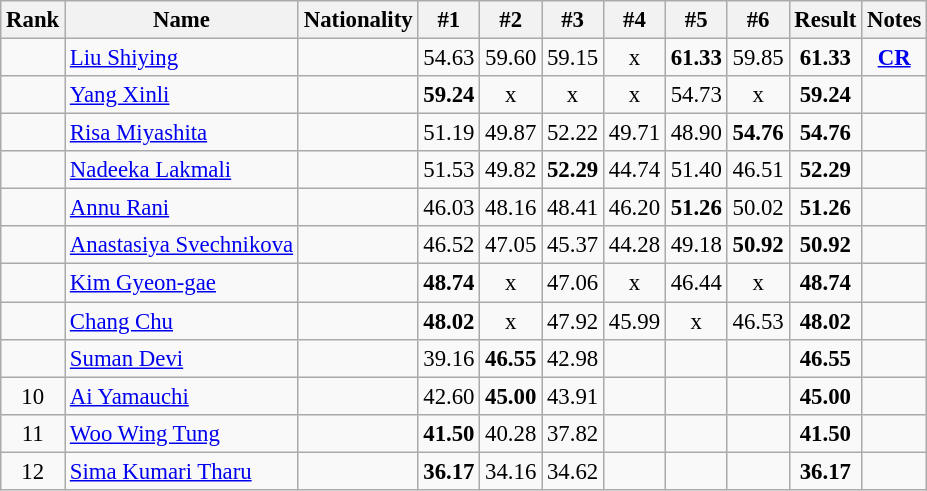<table class="wikitable sortable" style="text-align:center;font-size:95%">
<tr>
<th>Rank</th>
<th>Name</th>
<th>Nationality</th>
<th>#1</th>
<th>#2</th>
<th>#3</th>
<th>#4</th>
<th>#5</th>
<th>#6</th>
<th>Result</th>
<th>Notes</th>
</tr>
<tr>
<td></td>
<td align=left><a href='#'>Liu Shiying</a></td>
<td align=left></td>
<td>54.63</td>
<td>59.60</td>
<td>59.15</td>
<td>x</td>
<td><strong>61.33</strong></td>
<td>59.85</td>
<td><strong>61.33</strong></td>
<td><strong><a href='#'>CR</a></strong></td>
</tr>
<tr>
<td></td>
<td align=left><a href='#'>Yang Xinli</a></td>
<td align=left></td>
<td><strong>59.24</strong></td>
<td>x</td>
<td>x</td>
<td>x</td>
<td>54.73</td>
<td>x</td>
<td><strong>59.24</strong></td>
<td></td>
</tr>
<tr>
<td></td>
<td align=left><a href='#'>Risa Miyashita</a></td>
<td align=left></td>
<td>51.19</td>
<td>49.87</td>
<td>52.22</td>
<td>49.71</td>
<td>48.90</td>
<td><strong>54.76</strong></td>
<td><strong>54.76</strong></td>
<td></td>
</tr>
<tr>
<td></td>
<td align=left><a href='#'>Nadeeka Lakmali</a></td>
<td align=left></td>
<td>51.53</td>
<td>49.82</td>
<td><strong>52.29</strong></td>
<td>44.74</td>
<td>51.40</td>
<td>46.51</td>
<td><strong>52.29</strong></td>
<td></td>
</tr>
<tr>
<td></td>
<td align=left><a href='#'>Annu Rani</a></td>
<td align=left></td>
<td>46.03</td>
<td>48.16</td>
<td>48.41</td>
<td>46.20</td>
<td><strong>51.26</strong></td>
<td>50.02</td>
<td><strong>51.26</strong></td>
<td></td>
</tr>
<tr>
<td></td>
<td align=left><a href='#'>Anastasiya Svechnikova</a></td>
<td align=left></td>
<td>46.52</td>
<td>47.05</td>
<td>45.37</td>
<td>44.28</td>
<td>49.18</td>
<td><strong>50.92</strong></td>
<td><strong>50.92</strong></td>
<td></td>
</tr>
<tr>
<td></td>
<td align=left><a href='#'>Kim Gyeon-gae</a></td>
<td align=left></td>
<td><strong>48.74</strong></td>
<td>x</td>
<td>47.06</td>
<td>x</td>
<td>46.44</td>
<td>x</td>
<td><strong>48.74</strong></td>
<td></td>
</tr>
<tr>
<td></td>
<td align=left><a href='#'>Chang Chu</a></td>
<td align=left></td>
<td><strong>48.02</strong></td>
<td>x</td>
<td>47.92</td>
<td>45.99</td>
<td>x</td>
<td>46.53</td>
<td><strong>48.02</strong></td>
<td></td>
</tr>
<tr>
<td></td>
<td align=left><a href='#'>Suman Devi</a></td>
<td align=left></td>
<td>39.16</td>
<td><strong>46.55</strong></td>
<td>42.98</td>
<td></td>
<td></td>
<td></td>
<td><strong>46.55</strong></td>
<td></td>
</tr>
<tr>
<td>10</td>
<td align=left><a href='#'>Ai Yamauchi</a></td>
<td align=left></td>
<td>42.60</td>
<td><strong>45.00</strong></td>
<td>43.91</td>
<td></td>
<td></td>
<td></td>
<td><strong>45.00</strong></td>
<td></td>
</tr>
<tr>
<td>11</td>
<td align=left><a href='#'>Woo Wing Tung</a></td>
<td align=left></td>
<td><strong>41.50</strong></td>
<td>40.28</td>
<td>37.82</td>
<td></td>
<td></td>
<td></td>
<td><strong>41.50</strong></td>
<td></td>
</tr>
<tr>
<td>12</td>
<td align=left><a href='#'>Sima Kumari Tharu</a></td>
<td align=left></td>
<td><strong>36.17</strong></td>
<td>34.16</td>
<td>34.62</td>
<td></td>
<td></td>
<td></td>
<td><strong>36.17</strong></td>
<td></td>
</tr>
</table>
